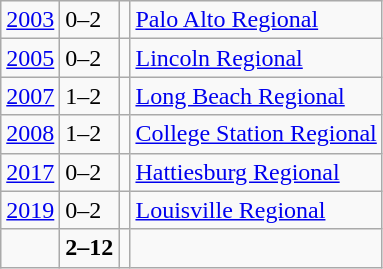<table class="wikitable">
<tr>
<td><a href='#'>2003</a></td>
<td>0–2</td>
<td></td>
<td><a href='#'>Palo Alto Regional</a></td>
</tr>
<tr>
<td><a href='#'>2005</a></td>
<td>0–2</td>
<td></td>
<td><a href='#'>Lincoln Regional</a></td>
</tr>
<tr>
<td><a href='#'>2007</a></td>
<td>1–2</td>
<td></td>
<td><a href='#'>Long Beach Regional</a></td>
</tr>
<tr>
<td><a href='#'>2008</a></td>
<td>1–2</td>
<td></td>
<td><a href='#'>College Station Regional</a></td>
</tr>
<tr>
<td><a href='#'>2017</a></td>
<td>0–2</td>
<td></td>
<td><a href='#'>Hattiesburg Regional</a></td>
</tr>
<tr>
<td><a href='#'>2019</a></td>
<td>0–2</td>
<td></td>
<td><a href='#'>Louisville Regional</a></td>
</tr>
<tr>
<td></td>
<td><strong>2–12</strong></td>
<td><strong></strong></td>
<td></td>
</tr>
</table>
